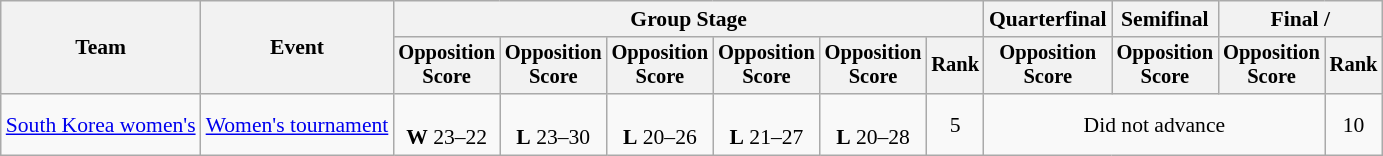<table class="wikitable" style="font-size:90%">
<tr>
<th rowspan=2>Team</th>
<th rowspan=2>Event</th>
<th colspan=6>Group Stage</th>
<th>Quarterfinal</th>
<th>Semifinal</th>
<th colspan=2>Final / </th>
</tr>
<tr style="font-size:95%">
<th>Opposition<br>Score</th>
<th>Opposition<br>Score</th>
<th>Opposition<br>Score</th>
<th>Opposition<br>Score</th>
<th>Opposition<br>Score</th>
<th>Rank</th>
<th>Opposition<br>Score</th>
<th>Opposition<br>Score</th>
<th>Opposition<br>Score</th>
<th>Rank</th>
</tr>
<tr align=center>
<td align=left><a href='#'>South Korea women's</a></td>
<td align=left><a href='#'>Women's tournament</a></td>
<td><br><strong>W</strong> 23–22</td>
<td><br><strong>L</strong> 23–30</td>
<td><br><strong>L</strong> 20–26</td>
<td><br><strong>L</strong> 21–27</td>
<td><br><strong>L</strong> 20–28</td>
<td>5</td>
<td colspan=3>Did not advance</td>
<td>10</td>
</tr>
</table>
